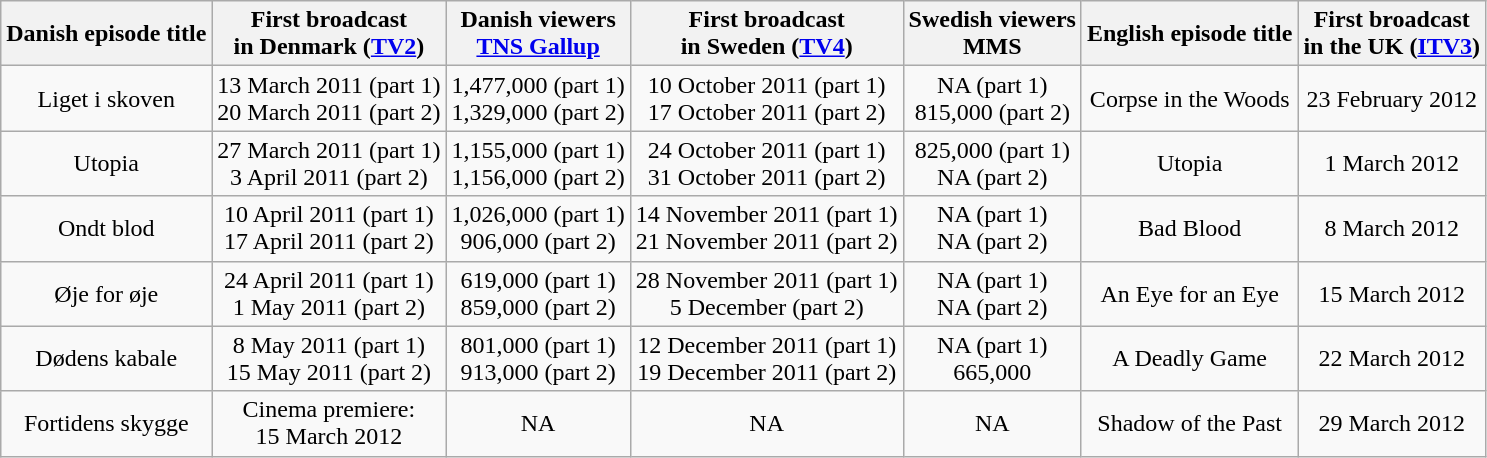<table class="wikitable">
<tr>
<th colspan="1">Danish episode title</th>
<th>First broadcast<br>in Denmark (<a href='#'>TV2</a>)</th>
<th>Danish viewers<br><a href='#'>TNS Gallup</a></th>
<th>First broadcast<br>in Sweden (<a href='#'>TV4</a>)</th>
<th>Swedish viewers<br>MMS </th>
<th>English episode title</th>
<th>First broadcast<br>in the UK (<a href='#'>ITV3</a>)</th>
</tr>
<tr>
<td align="center">Liget i skoven</td>
<td align="center">13 March 2011 (part 1)<br>20 March 2011 (part 2)</td>
<td align="center">1,477,000 (part 1)<br>1,329,000 (part 2)</td>
<td align="center">10 October 2011 (part 1)<br>17 October 2011 (part 2)</td>
<td align="center">NA (part 1)<br>815,000 (part 2)</td>
<td align="center">Corpse in the Woods</td>
<td align="center">23 February 2012</td>
</tr>
<tr>
<td align="center">Utopia</td>
<td align="center">27 March 2011 (part 1)<br>3 April 2011 (part 2)</td>
<td align="center">1,155,000 (part 1)<br>1,156,000 (part 2)</td>
<td align="center">24 October 2011 (part 1)<br>31 October 2011 (part 2)</td>
<td align="center">825,000 (part 1)<br>NA (part 2)</td>
<td align="center">Utopia</td>
<td align="center">1 March 2012</td>
</tr>
<tr>
<td align="center">Ondt blod</td>
<td align="center">10 April 2011 (part 1)<br>17 April 2011 (part 2)</td>
<td align="center">1,026,000 (part 1)<br>906,000 (part 2)</td>
<td align="center">14 November 2011 (part 1)<br>21 November 2011 (part 2)</td>
<td align="center">NA (part 1)<br>NA (part 2)</td>
<td align="center">Bad Blood</td>
<td align="center">8 March 2012</td>
</tr>
<tr>
<td align="center">Øje for øje</td>
<td align="center">24 April 2011 (part 1)<br>1 May 2011 (part 2)</td>
<td align="center">619,000 (part 1)<br>859,000 (part 2)</td>
<td align="center">28 November 2011 (part 1)<br>5 December (part 2)</td>
<td align="center">NA (part 1)<br>NA (part 2)</td>
<td align="center">An Eye for an Eye</td>
<td align="center">15 March 2012</td>
</tr>
<tr>
<td align="center">Dødens kabale</td>
<td align="center">8 May 2011 (part 1)<br>15 May 2011 (part 2)</td>
<td align="center">801,000 (part 1)<br>913,000 (part 2)</td>
<td align="center">12 December 2011 (part 1)<br>19 December 2011 (part 2)</td>
<td align="center">NA (part 1)<br>665,000</td>
<td align="center">A Deadly Game</td>
<td align="center">22 March 2012</td>
</tr>
<tr>
<td align="center">Fortidens skygge</td>
<td align="center">Cinema premiere:<br>15 March 2012</td>
<td align="center">NA</td>
<td align="center">NA</td>
<td align="center">NA</td>
<td align="center">Shadow of the Past</td>
<td align="center">29 March 2012</td>
</tr>
</table>
